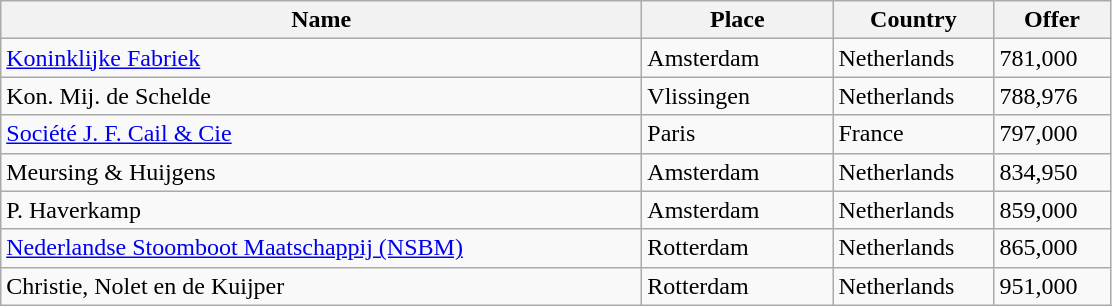<table class="wikitable">
<tr>
<th width="420">Name</th>
<th width="120">Place</th>
<th width="100">Country</th>
<th width="70">Offer</th>
</tr>
<tr>
<td><a href='#'>Koninklijke Fabriek</a></td>
<td>Amsterdam</td>
<td>Netherlands</td>
<td>781,000</td>
</tr>
<tr>
<td>Kon. Mij. de Schelde</td>
<td>Vlissingen</td>
<td>Netherlands</td>
<td>788,976</td>
</tr>
<tr>
<td><a href='#'>Société J. F. Cail & Cie</a></td>
<td>Paris</td>
<td>France</td>
<td>797,000</td>
</tr>
<tr>
<td>Meursing & Huijgens</td>
<td>Amsterdam</td>
<td>Netherlands</td>
<td>834,950</td>
</tr>
<tr>
<td>P. Haverkamp</td>
<td>Amsterdam</td>
<td>Netherlands</td>
<td>859,000</td>
</tr>
<tr>
<td><a href='#'>Nederlandse Stoomboot Maatschappij (NSBM)</a></td>
<td>Rotterdam</td>
<td>Netherlands</td>
<td>865,000</td>
</tr>
<tr>
<td>Christie, Nolet en de Kuijper</td>
<td>Rotterdam</td>
<td>Netherlands</td>
<td>951,000</td>
</tr>
</table>
